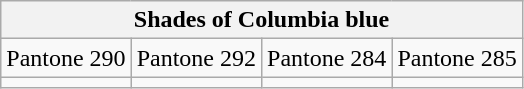<table class="wikitable" style="text-align: center;padding:0">
<tr>
<th colspan="4">Shades of Columbia blue</th>
</tr>
<tr>
<td>Pantone 290</td>
<td>Pantone 292</td>
<td>Pantone 284</td>
<td>Pantone 285</td>
</tr>
<tr>
<td></td>
<td></td>
<td></td>
<td></td>
</tr>
</table>
